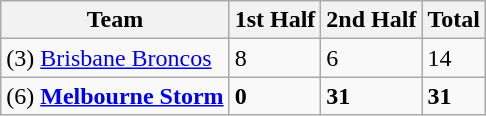<table class="wikitable">
<tr>
<th>Team</th>
<th>1st Half</th>
<th>2nd Half</th>
<th>Total</th>
</tr>
<tr>
<td>(3) <a href='#'>Brisbane Broncos</a></td>
<td>8</td>
<td>6</td>
<td>14</td>
</tr>
<tr>
<td>(6) <strong><a href='#'>Melbourne Storm</a></strong></td>
<td><strong>0</strong></td>
<td><strong>31</strong></td>
<td><strong>31</strong></td>
</tr>
</table>
